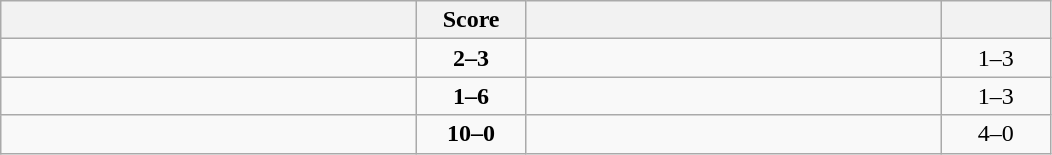<table class="wikitable" style="text-align: center; ">
<tr>
<th align="right" width="270"></th>
<th width="65">Score</th>
<th align="left" width="270"></th>
<th width="65"></th>
</tr>
<tr>
<td align="left"></td>
<td><strong>2–3</strong></td>
<td align="left"><strong></strong></td>
<td>1–3 <strong></strong></td>
</tr>
<tr>
<td align="left"></td>
<td><strong>1–6</strong></td>
<td align="left"><strong></strong></td>
<td>1–3 <strong></strong></td>
</tr>
<tr>
<td align="left"><strong></strong></td>
<td><strong>10–0</strong></td>
<td align="left"></td>
<td>4–0 <strong></strong></td>
</tr>
</table>
